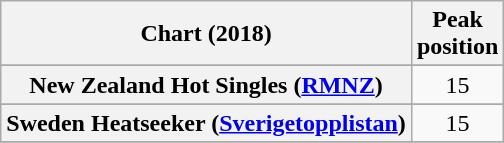<table class="wikitable sortable plainrowheaders" style="text-align:center">
<tr>
<th>Chart (2018)</th>
<th>Peak<br>position</th>
</tr>
<tr>
</tr>
<tr>
<th scope="row">New Zealand Hot Singles (<a href='#'>RMNZ</a>)</th>
<td>15</td>
</tr>
<tr>
</tr>
<tr>
<th scope="row">Sweden Heatseeker (<a href='#'>Sverigetopplistan</a>)</th>
<td>15</td>
</tr>
<tr>
</tr>
</table>
